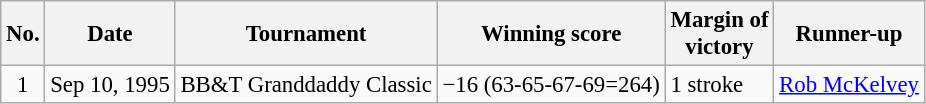<table class="wikitable" style="font-size:95%;">
<tr>
<th>No.</th>
<th>Date</th>
<th>Tournament</th>
<th>Winning score</th>
<th>Margin of<br>victory</th>
<th>Runner-up</th>
</tr>
<tr>
<td align=center>1</td>
<td align=right>Sep 10, 1995</td>
<td>BB&T Granddaddy Classic</td>
<td>−16 (63-65-67-69=264)</td>
<td>1 stroke</td>
<td> <a href='#'>Rob McKelvey</a></td>
</tr>
</table>
